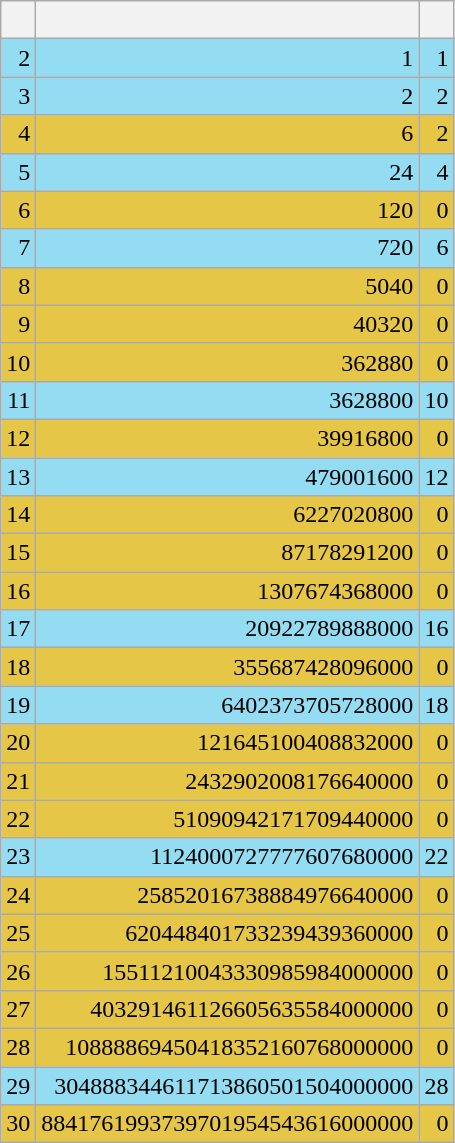<table class="wikitable" style="text-align:right">
<tr>
<th></th>
<th> <br> </th>
<th> <br> </th>
</tr>
<tr style="background-color:#94DCF2">
<td>2</td>
<td>1</td>
<td>1</td>
</tr>
<tr style="background-color:#94DCF2">
<td>3</td>
<td>2</td>
<td>2</td>
</tr>
<tr style="background-color:#E6C647">
<td>4</td>
<td>6</td>
<td>2</td>
</tr>
<tr style="background-color:#94DCF2">
<td>5</td>
<td>24</td>
<td>4</td>
</tr>
<tr style="background-color:#E6C647">
<td>6</td>
<td>120</td>
<td>0</td>
</tr>
<tr style="background-color:#94DCF2">
<td>7</td>
<td>720</td>
<td>6</td>
</tr>
<tr style="background-color:#E6C647">
<td>8</td>
<td>5040</td>
<td>0</td>
</tr>
<tr style="background-color:#E6C647">
<td>9</td>
<td>40320</td>
<td>0</td>
</tr>
<tr style="background-color:#E6C647">
<td>10</td>
<td>362880</td>
<td>0</td>
</tr>
<tr style="background-color:#94DCF2">
<td>11</td>
<td>3628800</td>
<td>10</td>
</tr>
<tr style="background-color:#E6C647">
<td>12</td>
<td>39916800</td>
<td>0</td>
</tr>
<tr style="background-color:#94DCF2">
<td>13</td>
<td>479001600</td>
<td>12</td>
</tr>
<tr style="background-color:#E6C647">
<td>14</td>
<td>6227020800</td>
<td>0</td>
</tr>
<tr style="background-color:#E6C647">
<td>15</td>
<td>87178291200</td>
<td>0</td>
</tr>
<tr style="background-color:#E6C647">
<td>16</td>
<td>1307674368000</td>
<td>0</td>
</tr>
<tr style="background-color:#94DCF2">
<td>17</td>
<td>20922789888000</td>
<td>16</td>
</tr>
<tr style="background-color:#E6C647">
<td>18</td>
<td>355687428096000</td>
<td>0</td>
</tr>
<tr style="background-color:#94DCF2">
<td>19</td>
<td>6402373705728000</td>
<td>18</td>
</tr>
<tr style="background-color:#E6C647">
<td>20</td>
<td>121645100408832000</td>
<td>0</td>
</tr>
<tr style="background-color:#E6C647">
<td>21</td>
<td>2432902008176640000</td>
<td>0</td>
</tr>
<tr style="background-color:#E6C647">
<td>22</td>
<td>51090942171709440000</td>
<td>0</td>
</tr>
<tr style="background-color:#94DCF2">
<td>23</td>
<td>1124000727777607680000</td>
<td>22</td>
</tr>
<tr style="background-color:#E6C647">
<td>24</td>
<td>25852016738884976640000</td>
<td>0</td>
</tr>
<tr style="background-color:#E6C647">
<td>25</td>
<td>620448401733239439360000</td>
<td>0</td>
</tr>
<tr style="background-color:#E6C647">
<td>26</td>
<td>15511210043330985984000000</td>
<td>0</td>
</tr>
<tr style="background-color:#E6C647">
<td>27</td>
<td>403291461126605635584000000</td>
<td>0</td>
</tr>
<tr style="background-color:#E6C647">
<td>28</td>
<td>10888869450418352160768000000</td>
<td>0</td>
</tr>
<tr style="background-color:#94DCF2">
<td>29</td>
<td>304888344611713860501504000000</td>
<td>28</td>
</tr>
<tr style="background-color:#E6C647">
<td>30</td>
<td>8841761993739701954543616000000</td>
<td>0</td>
</tr>
</table>
